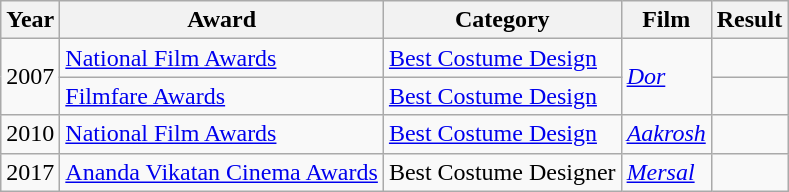<table class="wikitable plainrowheaders">
<tr>
<th scope="col">Year</th>
<th scope="col">Award</th>
<th scope="col">Category</th>
<th scope="col">Film</th>
<th scope="col">Result</th>
</tr>
<tr>
<td rowspan=2>2007</td>
<td><a href='#'>National Film Awards</a></td>
<td><a href='#'>Best Costume Design</a></td>
<td rowspan=2><em><a href='#'>Dor</a></em></td>
<td></td>
</tr>
<tr>
<td><a href='#'>Filmfare Awards</a></td>
<td><a href='#'>Best Costume Design</a></td>
<td></td>
</tr>
<tr>
<td>2010</td>
<td><a href='#'>National Film Awards</a></td>
<td><a href='#'>Best Costume Design</a></td>
<td><em><a href='#'>Aakrosh</a></em></td>
<td></td>
</tr>
<tr>
<td>2017</td>
<td><a href='#'>Ananda Vikatan Cinema Awards</a></td>
<td>Best Costume Designer</td>
<td><em><a href='#'>Mersal</a></em></td>
<td></td>
</tr>
</table>
